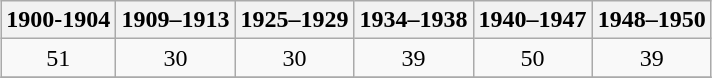<table class="wikitable" style="margin:0.5em auto; text-align:center;">
<tr>
<th>1900-1904</th>
<th>1909–1913</th>
<th>1925–1929</th>
<th>1934–1938</th>
<th>1940–1947</th>
<th>1948–1950</th>
</tr>
<tr>
<td>51</td>
<td>30</td>
<td>30</td>
<td>39</td>
<td>50</td>
<td>39</td>
</tr>
<tr>
</tr>
</table>
